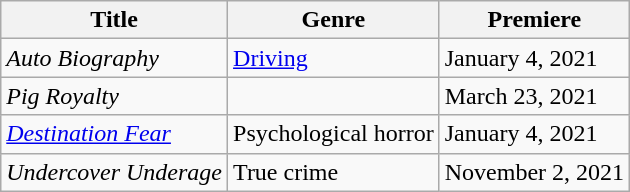<table class="wikitable sortable">
<tr>
<th>Title</th>
<th>Genre</th>
<th>Premiere</th>
</tr>
<tr>
<td><em>Auto Biography</em></td>
<td><a href='#'>Driving</a></td>
<td>January 4, 2021</td>
</tr>
<tr>
<td><em>Pig Royalty</em></td>
<td></td>
<td>March 23, 2021</td>
</tr>
<tr>
<td><em><a href='#'>Destination Fear</a></em></td>
<td>Psychological horror</td>
<td>January 4, 2021</td>
</tr>
<tr>
<td><em>Undercover Underage</em></td>
<td>True crime</td>
<td>November 2, 2021</td>
</tr>
</table>
